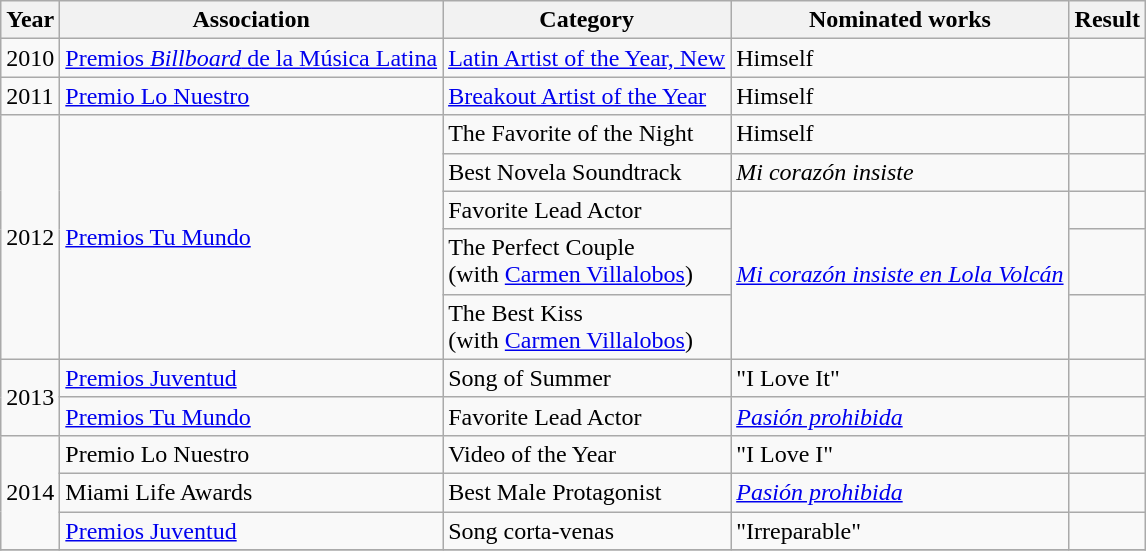<table class="wikitable sortable">
<tr>
<th>Year</th>
<th>Association</th>
<th>Category</th>
<th>Nominated works</th>
<th>Result</th>
</tr>
<tr>
<td>2010</td>
<td><a href='#'>Premios <em>Billboard</em> de la Música Latina</a></td>
<td><a href='#'>Latin Artist of the Year, New</a></td>
<td>Himself</td>
<td></td>
</tr>
<tr>
<td>2011</td>
<td><a href='#'>Premio Lo Nuestro</a></td>
<td><a href='#'>Breakout Artist of the Year</a></td>
<td>Himself</td>
<td></td>
</tr>
<tr>
<td rowspan="5">2012</td>
<td rowspan="5"><a href='#'>Premios Tu Mundo</a></td>
<td>The Favorite of the Night</td>
<td>Himself</td>
<td></td>
</tr>
<tr>
<td>Best Novela Soundtrack</td>
<td><em>Mi corazón insiste</em></td>
<td></td>
</tr>
<tr>
<td>Favorite Lead Actor</td>
<td rowspan="3"><em><a href='#'>Mi corazón insiste en Lola Volcán</a></em></td>
<td></td>
</tr>
<tr>
<td>The Perfect Couple <br><span>(with <a href='#'>Carmen Villalobos</a>)</span></td>
<td></td>
</tr>
<tr>
<td>The Best Kiss <br><span>(with <a href='#'>Carmen Villalobos</a>)</span></td>
<td></td>
</tr>
<tr>
<td rowspan="2">2013</td>
<td rowspan="1"><a href='#'>Premios Juventud</a></td>
<td>Song of Summer</td>
<td>"I Love It"</td>
<td></td>
</tr>
<tr>
<td rowspan="1"><a href='#'>Premios Tu Mundo</a></td>
<td>Favorite Lead Actor</td>
<td><em><a href='#'>Pasión prohibida</a></em></td>
<td></td>
</tr>
<tr>
<td rowspan="3">2014</td>
<td rowspan="1">Premio Lo Nuestro</td>
<td>Video of the Year</td>
<td>"I Love I"</td>
<td></td>
</tr>
<tr>
<td rowspan="1">Miami Life Awards</td>
<td>Best Male Protagonist</td>
<td><em><a href='#'>Pasión prohibida</a></em></td>
<td></td>
</tr>
<tr>
<td rowspan="1"><a href='#'>Premios Juventud</a></td>
<td>Song corta-venas</td>
<td>"Irreparable"</td>
<td></td>
</tr>
<tr>
</tr>
</table>
